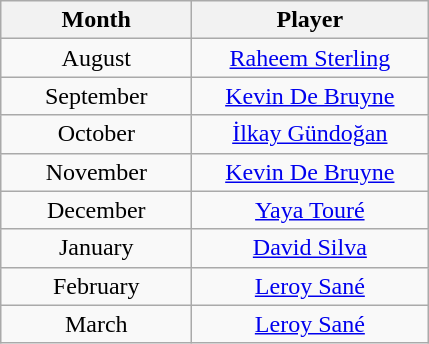<table class="wikitable">
<tr>
<th style="width:120px;">Month</th>
<th style="width:150px;">Player</th>
</tr>
<tr>
<td style="text-align:center;">August</td>
<td style="text-align:center;"> <a href='#'>Raheem Sterling</a></td>
</tr>
<tr>
<td style="text-align:center;">September</td>
<td style="text-align:center;"> <a href='#'>Kevin De Bruyne</a></td>
</tr>
<tr>
<td style="text-align:center;">October</td>
<td style="text-align:center;"> <a href='#'>İlkay Gündoğan</a></td>
</tr>
<tr>
<td style="text-align:center;">November</td>
<td style="text-align:center;"> <a href='#'>Kevin De Bruyne</a></td>
</tr>
<tr>
<td style="text-align:center;">December</td>
<td style="text-align:center;"> <a href='#'>Yaya Touré</a></td>
</tr>
<tr>
<td style="text-align:center;">January</td>
<td style="text-align:center;"> <a href='#'>David Silva</a></td>
</tr>
<tr>
<td style="text-align:center;">February</td>
<td style="text-align:center;"> <a href='#'>Leroy Sané</a></td>
</tr>
<tr>
<td style="text-align:center;">March</td>
<td style="text-align:center;"> <a href='#'>Leroy Sané</a></td>
</tr>
</table>
